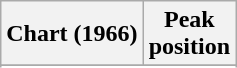<table class="wikitable sortable plainrowheaders" style="text-align:center">
<tr>
<th scope="col">Chart (1966)</th>
<th scope="col">Peak<br>position</th>
</tr>
<tr>
</tr>
<tr>
</tr>
</table>
